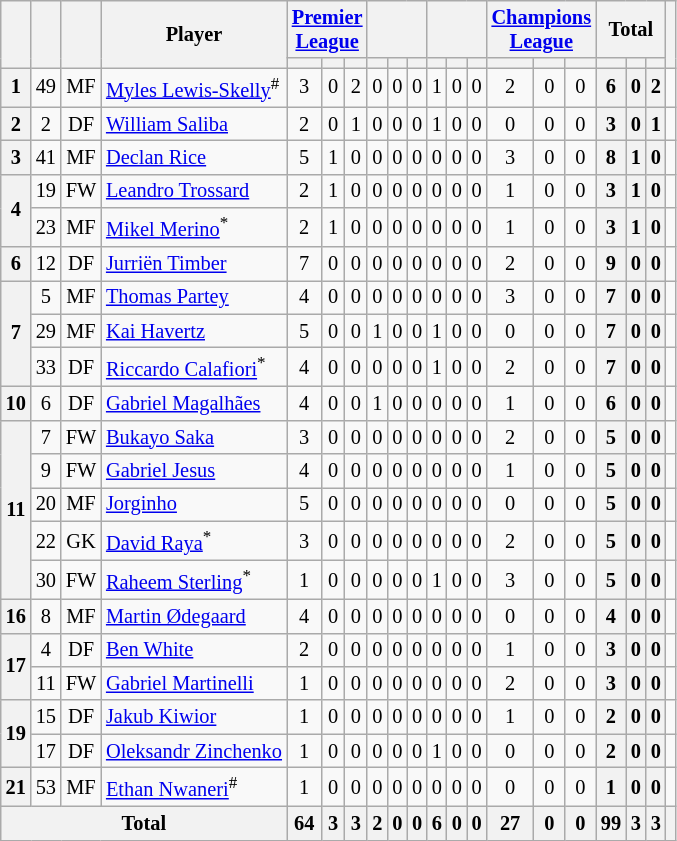<table class="wikitable sortable" style="text-align:center; font-size:85%;">
<tr>
<th rowspan="2"></th>
<th rowspan="2"></th>
<th rowspan="2"></th>
<th rowspan="2">Player</th>
<th colspan="3"><a href='#'>Premier<br>League</a></th>
<th colspan="3"></th>
<th colspan="3"></th>
<th colspan="3"><a href='#'>Champions<br>League</a></th>
<th colspan="3">Total</th>
<th rowspan="2" class="unsortable"></th>
</tr>
<tr>
<th></th>
<th></th>
<th></th>
<th></th>
<th></th>
<th></th>
<th></th>
<th></th>
<th></th>
<th></th>
<th></th>
<th></th>
<th></th>
<th></th>
<th></th>
</tr>
<tr>
<th>1</th>
<td>49</td>
<td>MF</td>
<td style="text-align:left;" data-sort-value="Lewi"> <a href='#'>Myles Lewis-Skelly</a><sup>#</sup><br></td>
<td>3</td>
<td>0</td>
<td>2<br></td>
<td>0</td>
<td>0</td>
<td>0<br></td>
<td>1</td>
<td>0</td>
<td>0<br></td>
<td>2</td>
<td>0</td>
<td>0<br></td>
<th>6</th>
<th>0</th>
<th>2</th>
<td></td>
</tr>
<tr>
<th>2</th>
<td>2</td>
<td>DF</td>
<td style="text-align:left;" data-sort-value="Sali"> <a href='#'>William Saliba</a><br></td>
<td>2</td>
<td>0</td>
<td>1<br></td>
<td>0</td>
<td>0</td>
<td>0<br></td>
<td>1</td>
<td>0</td>
<td>0<br></td>
<td>0</td>
<td>0</td>
<td>0<br></td>
<th>3</th>
<th>0</th>
<th>1</th>
<td></td>
</tr>
<tr>
<th>3</th>
<td>41</td>
<td>MF</td>
<td style="text-align:left;" data-sort-value="Rice"> <a href='#'>Declan Rice</a><br></td>
<td>5</td>
<td>1</td>
<td>0<br></td>
<td>0</td>
<td>0</td>
<td>0<br></td>
<td>0</td>
<td>0</td>
<td>0<br></td>
<td>3</td>
<td>0</td>
<td>0<br></td>
<th>8</th>
<th>1</th>
<th>0</th>
<td></td>
</tr>
<tr>
<th rowspan="2">4</th>
<td>19</td>
<td>FW</td>
<td style="text-align:left;" data-sort-value="Tros"> <a href='#'>Leandro Trossard</a><br></td>
<td>2</td>
<td>1</td>
<td>0<br></td>
<td>0</td>
<td>0</td>
<td>0<br></td>
<td>0</td>
<td>0</td>
<td>0<br></td>
<td>1</td>
<td>0</td>
<td>0<br></td>
<th>3</th>
<th>1</th>
<th>0</th>
<td></td>
</tr>
<tr>
<td>23</td>
<td>MF</td>
<td style="text-align:left;" data-sort-value="Meri"> <a href='#'>Mikel Merino</a><sup>*</sup><br></td>
<td>2</td>
<td>1</td>
<td>0<br></td>
<td>0</td>
<td>0</td>
<td>0<br></td>
<td>0</td>
<td>0</td>
<td>0<br></td>
<td>1</td>
<td>0</td>
<td>0<br></td>
<th>3</th>
<th>1</th>
<th>0</th>
<td></td>
</tr>
<tr>
<th>6</th>
<td>12</td>
<td>DF</td>
<td style="text-align:left;" data-sort-value="Timb"> <a href='#'>Jurriën Timber</a><br></td>
<td>7</td>
<td>0</td>
<td>0<br></td>
<td>0</td>
<td>0</td>
<td>0<br></td>
<td>0</td>
<td>0</td>
<td>0<br></td>
<td>2</td>
<td>0</td>
<td>0<br></td>
<th>9</th>
<th>0</th>
<th>0</th>
<td></td>
</tr>
<tr>
<th rowspan="3">7</th>
<td>5</td>
<td>MF</td>
<td style="text-align:left;" data-sort-value="Part"> <a href='#'>Thomas Partey</a><br></td>
<td>4</td>
<td>0</td>
<td>0<br></td>
<td>0</td>
<td>0</td>
<td>0<br></td>
<td>0</td>
<td>0</td>
<td>0<br></td>
<td>3</td>
<td>0</td>
<td>0<br></td>
<th>7</th>
<th>0</th>
<th>0</th>
<td></td>
</tr>
<tr>
<td>29</td>
<td>MF</td>
<td style="text-align:left;" data-sort-value="Have"> <a href='#'>Kai Havertz</a><br></td>
<td>5</td>
<td>0</td>
<td>0<br></td>
<td>1</td>
<td>0</td>
<td>0<br></td>
<td>1</td>
<td>0</td>
<td>0<br></td>
<td>0</td>
<td>0</td>
<td>0<br></td>
<th>7</th>
<th>0</th>
<th>0</th>
<td></td>
</tr>
<tr>
<td>33</td>
<td>DF</td>
<td style="text-align:left;" data-sort-value="Cala"> <a href='#'>Riccardo Calafiori</a><sup>*</sup><br></td>
<td>4</td>
<td>0</td>
<td>0<br></td>
<td>0</td>
<td>0</td>
<td>0<br></td>
<td>1</td>
<td>0</td>
<td>0<br></td>
<td>2</td>
<td>0</td>
<td>0<br></td>
<th>7</th>
<th>0</th>
<th>0</th>
<td></td>
</tr>
<tr>
<th>10</th>
<td>6</td>
<td>DF</td>
<td style="text-align:left;" data-sort-value="Maga"> <a href='#'>Gabriel Magalhães</a><br></td>
<td>4</td>
<td>0</td>
<td>0<br></td>
<td>1</td>
<td>0</td>
<td>0<br></td>
<td>0</td>
<td>0</td>
<td>0<br></td>
<td>1</td>
<td>0</td>
<td>0<br></td>
<th>6</th>
<th>0</th>
<th>0</th>
<td></td>
</tr>
<tr>
<th rowspan="5">11</th>
<td>7</td>
<td>FW</td>
<td style="text-align:left;" data-sort-value="Saka"> <a href='#'>Bukayo Saka</a><br></td>
<td>3</td>
<td>0</td>
<td>0<br></td>
<td>0</td>
<td>0</td>
<td>0<br></td>
<td>0</td>
<td>0</td>
<td>0<br></td>
<td>2</td>
<td>0</td>
<td>0<br></td>
<th>5</th>
<th>0</th>
<th>0</th>
<td></td>
</tr>
<tr>
<td>9</td>
<td>FW</td>
<td style="text-align:left;" data-sort-value="Jesu"> <a href='#'>Gabriel Jesus</a><br></td>
<td>4</td>
<td>0</td>
<td>0<br></td>
<td>0</td>
<td>0</td>
<td>0<br></td>
<td>0</td>
<td>0</td>
<td>0<br></td>
<td>1</td>
<td>0</td>
<td>0<br></td>
<th>5</th>
<th>0</th>
<th>0</th>
<td></td>
</tr>
<tr>
<td>20</td>
<td>MF</td>
<td style="text-align:left;" data-sort-value="Jorg"> <a href='#'>Jorginho</a><br></td>
<td>5</td>
<td>0</td>
<td>0<br></td>
<td>0</td>
<td>0</td>
<td>0<br></td>
<td>0</td>
<td>0</td>
<td>0<br></td>
<td>0</td>
<td>0</td>
<td>0<br></td>
<th>5</th>
<th>0</th>
<th>0</th>
<td></td>
</tr>
<tr>
<td>22</td>
<td>GK</td>
<td style="text-align:left;" data-sort-value="Raya"> <a href='#'>David Raya</a><sup>*</sup><br></td>
<td>3</td>
<td>0</td>
<td>0<br></td>
<td>0</td>
<td>0</td>
<td>0<br></td>
<td>0</td>
<td>0</td>
<td>0<br></td>
<td>2</td>
<td>0</td>
<td>0<br></td>
<th>5</th>
<th>0</th>
<th>0</th>
<td></td>
</tr>
<tr>
<td>30</td>
<td>FW</td>
<td style="text-align:left;" data-sort-value="Ster"> <a href='#'>Raheem Sterling</a><sup>*</sup><br></td>
<td>1</td>
<td>0</td>
<td>0<br></td>
<td>0</td>
<td>0</td>
<td>0<br></td>
<td>1</td>
<td>0</td>
<td>0<br></td>
<td>3</td>
<td>0</td>
<td>0<br></td>
<th>5</th>
<th>0</th>
<th>0</th>
<td></td>
</tr>
<tr>
<th>16</th>
<td>8</td>
<td>MF</td>
<td style="text-align:left;" data-sort-value="Odeg"> <a href='#'>Martin Ødegaard</a><br></td>
<td>4</td>
<td>0</td>
<td>0<br></td>
<td>0</td>
<td>0</td>
<td>0<br></td>
<td>0</td>
<td>0</td>
<td>0<br></td>
<td>0</td>
<td>0</td>
<td>0<br></td>
<th>4</th>
<th>0</th>
<th>0</th>
<td></td>
</tr>
<tr>
<th rowspan="2">17</th>
<td>4</td>
<td>DF</td>
<td style="text-align:left;" data-sort-value="Whit"> <a href='#'>Ben White</a><br></td>
<td>2</td>
<td>0</td>
<td>0<br></td>
<td>0</td>
<td>0</td>
<td>0<br></td>
<td>0</td>
<td>0</td>
<td>0<br></td>
<td>1</td>
<td>0</td>
<td>0<br></td>
<th>3</th>
<th>0</th>
<th>0</th>
<td></td>
</tr>
<tr>
<td>11</td>
<td>FW</td>
<td style="text-align:left;" data-sort-value="Mart"> <a href='#'>Gabriel Martinelli</a><br></td>
<td>1</td>
<td>0</td>
<td>0<br></td>
<td>0</td>
<td>0</td>
<td>0<br></td>
<td>0</td>
<td>0</td>
<td>0<br></td>
<td>2</td>
<td>0</td>
<td>0<br></td>
<th>3</th>
<th>0</th>
<th>0</th>
<td></td>
</tr>
<tr>
<th rowspan="2">19</th>
<td>15</td>
<td>DF</td>
<td style="text-align:left;" data-sort-value="Kiwi"> <a href='#'>Jakub Kiwior</a><br></td>
<td>1</td>
<td>0</td>
<td>0<br></td>
<td>0</td>
<td>0</td>
<td>0<br></td>
<td>0</td>
<td>0</td>
<td>0<br></td>
<td>1</td>
<td>0</td>
<td>0<br></td>
<th>2</th>
<th>0</th>
<th>0</th>
<td></td>
</tr>
<tr>
<td>17</td>
<td>DF</td>
<td style="text-align:left;" data-sort-value="Zinc"> <a href='#'>Oleksandr Zinchenko</a><br></td>
<td>1</td>
<td>0</td>
<td>0<br></td>
<td>0</td>
<td>0</td>
<td>0<br></td>
<td>1</td>
<td>0</td>
<td>0<br></td>
<td>0</td>
<td>0</td>
<td>0<br></td>
<th>2</th>
<th>0</th>
<th>0</th>
<td></td>
</tr>
<tr>
<th>21</th>
<td>53</td>
<td>MF</td>
<td style="text-align:left;" data-sort-value="Nwan"> <a href='#'>Ethan Nwaneri</a><sup>#</sup><br></td>
<td>1</td>
<td>0</td>
<td>0<br></td>
<td>0</td>
<td>0</td>
<td>0<br></td>
<td>0</td>
<td>0</td>
<td>0<br></td>
<td>0</td>
<td>0</td>
<td>0<br></td>
<th>1</th>
<th>0</th>
<th>0</th>
<td></td>
</tr>
<tr>
<th colspan="4">Total<br></th>
<th>64</th>
<th>3</th>
<th>3<br></th>
<th>2</th>
<th>0</th>
<th>0<br></th>
<th>6</th>
<th>0</th>
<th>0<br></th>
<th>27</th>
<th>0</th>
<th>0<br></th>
<th>99</th>
<th>3</th>
<th>3</th>
<th></th>
</tr>
</table>
